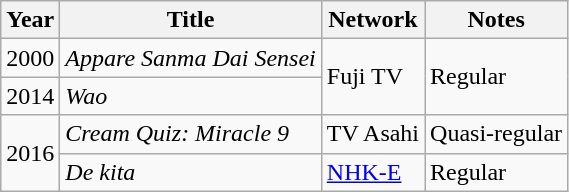<table class="wikitable">
<tr>
<th>Year</th>
<th>Title</th>
<th>Network</th>
<th>Notes</th>
</tr>
<tr>
<td>2000</td>
<td><em>Appare Sanma Dai Sensei</em></td>
<td rowspan="2">Fuji TV</td>
<td rowspan="2">Regular</td>
</tr>
<tr>
<td>2014</td>
<td><em>Wao</em></td>
</tr>
<tr>
<td rowspan="2">2016</td>
<td><em>Cream Quiz: Miracle 9</em></td>
<td>TV Asahi</td>
<td>Quasi-regular</td>
</tr>
<tr>
<td><em>De kita</em></td>
<td><a href='#'>NHK-E</a></td>
<td>Regular</td>
</tr>
</table>
